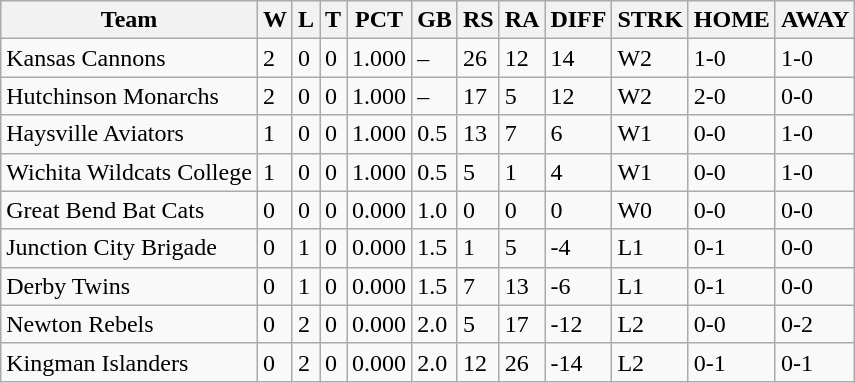<table class="wikitable">
<tr>
<th>Team</th>
<th>W</th>
<th>L</th>
<th>T</th>
<th>PCT</th>
<th>GB</th>
<th>RS</th>
<th>RA</th>
<th>DIFF</th>
<th>STRK</th>
<th>HOME</th>
<th>AWAY</th>
</tr>
<tr>
<td>Kansas Cannons</td>
<td>2</td>
<td>0</td>
<td>0</td>
<td>1.000</td>
<td>–</td>
<td>26</td>
<td>12</td>
<td>14</td>
<td>W2</td>
<td>1-0</td>
<td>1-0</td>
</tr>
<tr>
<td>Hutchinson Monarchs</td>
<td>2</td>
<td>0</td>
<td>0</td>
<td>1.000</td>
<td>–</td>
<td>17</td>
<td>5</td>
<td>12</td>
<td>W2</td>
<td>2-0</td>
<td>0-0</td>
</tr>
<tr>
<td>Haysville Aviators</td>
<td>1</td>
<td>0</td>
<td>0</td>
<td>1.000</td>
<td>0.5</td>
<td>13</td>
<td>7</td>
<td>6</td>
<td>W1</td>
<td>0-0</td>
<td>1-0</td>
</tr>
<tr>
<td>Wichita Wildcats College</td>
<td>1</td>
<td>0</td>
<td>0</td>
<td>1.000</td>
<td>0.5</td>
<td>5</td>
<td>1</td>
<td>4</td>
<td>W1</td>
<td>0-0</td>
<td>1-0</td>
</tr>
<tr>
<td>Great Bend Bat Cats</td>
<td>0</td>
<td>0</td>
<td>0</td>
<td>0.000</td>
<td>1.0</td>
<td>0</td>
<td>0</td>
<td>0</td>
<td>W0</td>
<td>0-0</td>
<td>0-0</td>
</tr>
<tr>
<td>Junction City Brigade</td>
<td>0</td>
<td>1</td>
<td>0</td>
<td>0.000</td>
<td>1.5</td>
<td>1</td>
<td>5</td>
<td>-4</td>
<td>L1</td>
<td>0-1</td>
<td>0-0</td>
</tr>
<tr>
<td>Derby Twins</td>
<td>0</td>
<td>1</td>
<td>0</td>
<td>0.000</td>
<td>1.5</td>
<td>7</td>
<td>13</td>
<td>-6</td>
<td>L1</td>
<td>0-1</td>
<td>0-0</td>
</tr>
<tr>
<td>Newton Rebels</td>
<td>0</td>
<td>2</td>
<td>0</td>
<td>0.000</td>
<td>2.0</td>
<td>5</td>
<td>17</td>
<td>-12</td>
<td>L2</td>
<td>0-0</td>
<td>0-2</td>
</tr>
<tr>
<td>Kingman Islanders</td>
<td>0</td>
<td>2</td>
<td>0</td>
<td>0.000</td>
<td>2.0</td>
<td>12</td>
<td>26</td>
<td>-14</td>
<td>L2</td>
<td>0-1</td>
<td>0-1</td>
</tr>
</table>
